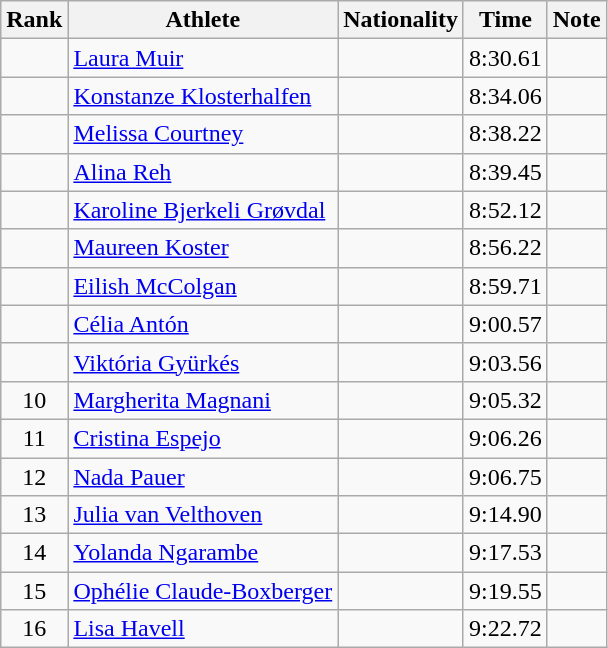<table class="wikitable sortable" style="text-align:center">
<tr>
<th>Rank</th>
<th>Athlete</th>
<th>Nationality</th>
<th>Time</th>
<th>Note</th>
</tr>
<tr>
<td></td>
<td align="left"><a href='#'>Laura Muir</a></td>
<td align=left></td>
<td>8:30.61</td>
<td></td>
</tr>
<tr>
<td></td>
<td align="left"><a href='#'>Konstanze Klosterhalfen</a></td>
<td align=left></td>
<td>8:34.06</td>
<td></td>
</tr>
<tr>
<td></td>
<td align="left"><a href='#'>Melissa Courtney</a></td>
<td align=left></td>
<td>8:38.22</td>
<td></td>
</tr>
<tr>
<td></td>
<td align=left><a href='#'>Alina Reh</a></td>
<td align=left></td>
<td>8:39.45</td>
<td></td>
</tr>
<tr>
<td></td>
<td align=left><a href='#'>Karoline Bjerkeli Grøvdal</a></td>
<td align=left></td>
<td>8:52.12</td>
<td></td>
</tr>
<tr>
<td></td>
<td align=left><a href='#'>Maureen Koster</a></td>
<td align=left></td>
<td>8:56.22</td>
<td></td>
</tr>
<tr>
<td></td>
<td align=left><a href='#'>Eilish McColgan</a></td>
<td align=left></td>
<td>8:59.71</td>
<td></td>
</tr>
<tr>
<td></td>
<td align=left><a href='#'>Célia Antón</a></td>
<td align=left></td>
<td>9:00.57</td>
<td></td>
</tr>
<tr>
<td></td>
<td align=left><a href='#'>Viktória Gyürkés</a></td>
<td align=left></td>
<td>9:03.56</td>
<td></td>
</tr>
<tr>
<td>10</td>
<td align=left><a href='#'>Margherita Magnani</a></td>
<td align=left></td>
<td>9:05.32</td>
<td></td>
</tr>
<tr>
<td>11</td>
<td align=left><a href='#'>Cristina Espejo</a></td>
<td align=left></td>
<td>9:06.26</td>
<td></td>
</tr>
<tr>
<td>12</td>
<td align=left><a href='#'>Nada Pauer</a></td>
<td align=left></td>
<td>9:06.75</td>
<td></td>
</tr>
<tr>
<td>13</td>
<td align=left><a href='#'>Julia van Velthoven</a></td>
<td align=left></td>
<td>9:14.90</td>
<td></td>
</tr>
<tr>
<td>14</td>
<td align=left><a href='#'>Yolanda Ngarambe</a></td>
<td align=left></td>
<td>9:17.53</td>
<td></td>
</tr>
<tr>
<td>15</td>
<td align=left><a href='#'>Ophélie Claude-Boxberger</a></td>
<td align=left></td>
<td>9:19.55</td>
<td></td>
</tr>
<tr>
<td>16</td>
<td align=left><a href='#'>Lisa Havell</a></td>
<td align=left></td>
<td>9:22.72</td>
<td></td>
</tr>
</table>
